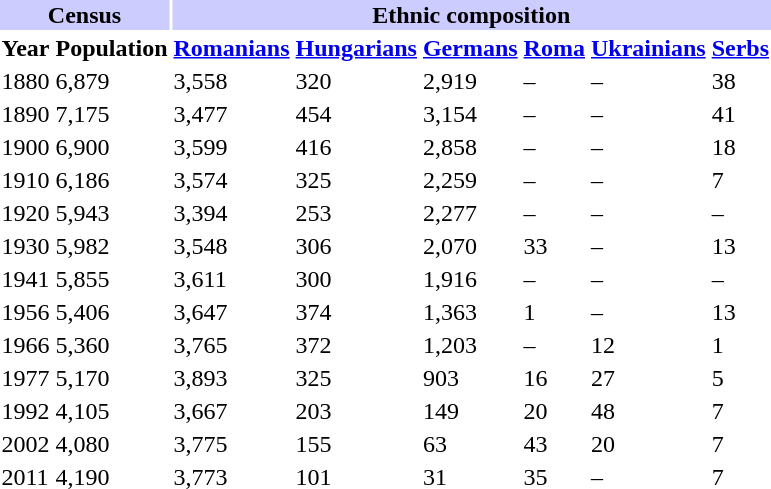<table class="toccolours">
<tr>
<th align="center" colspan="2" style="background:#ccccff;">Census</th>
<th align="center" colspan="6" style="background:#ccccff;">Ethnic composition</th>
</tr>
<tr>
<th>Year</th>
<th>Population</th>
<th><a href='#'>Romanians</a></th>
<th><a href='#'>Hungarians</a></th>
<th><a href='#'>Germans</a></th>
<th><a href='#'>Roma</a></th>
<th><a href='#'>Ukrainians</a></th>
<th><a href='#'>Serbs</a></th>
</tr>
<tr>
<td>1880</td>
<td>6,879</td>
<td>3,558</td>
<td>320</td>
<td>2,919</td>
<td>–</td>
<td>–</td>
<td>38</td>
</tr>
<tr>
<td>1890</td>
<td>7,175</td>
<td>3,477</td>
<td>454</td>
<td>3,154</td>
<td>–</td>
<td>–</td>
<td>41</td>
</tr>
<tr>
<td>1900</td>
<td>6,900</td>
<td>3,599</td>
<td>416</td>
<td>2,858</td>
<td>–</td>
<td>–</td>
<td>18</td>
</tr>
<tr>
<td>1910</td>
<td>6,186</td>
<td>3,574</td>
<td>325</td>
<td>2,259</td>
<td>–</td>
<td>–</td>
<td>7</td>
</tr>
<tr>
<td>1920</td>
<td>5,943</td>
<td>3,394</td>
<td>253</td>
<td>2,277</td>
<td>–</td>
<td>–</td>
<td>–</td>
</tr>
<tr>
<td>1930</td>
<td>5,982</td>
<td>3,548</td>
<td>306</td>
<td>2,070</td>
<td>33</td>
<td>–</td>
<td>13</td>
</tr>
<tr>
<td>1941</td>
<td>5,855</td>
<td>3,611</td>
<td>300</td>
<td>1,916</td>
<td>–</td>
<td>–</td>
<td>–</td>
</tr>
<tr>
<td>1956</td>
<td>5,406</td>
<td>3,647</td>
<td>374</td>
<td>1,363</td>
<td>1</td>
<td>–</td>
<td>13</td>
</tr>
<tr>
<td>1966</td>
<td>5,360</td>
<td>3,765</td>
<td>372</td>
<td>1,203</td>
<td>–</td>
<td>12</td>
<td>1</td>
</tr>
<tr>
<td>1977</td>
<td>5,170</td>
<td>3,893</td>
<td>325</td>
<td>903</td>
<td>16</td>
<td>27</td>
<td>5</td>
</tr>
<tr>
<td>1992</td>
<td>4,105</td>
<td>3,667</td>
<td>203</td>
<td>149</td>
<td>20</td>
<td>48</td>
<td>7</td>
</tr>
<tr>
<td>2002</td>
<td>4,080</td>
<td>3,775</td>
<td>155</td>
<td>63</td>
<td>43</td>
<td>20</td>
<td>7</td>
</tr>
<tr>
<td>2011</td>
<td>4,190</td>
<td>3,773</td>
<td>101</td>
<td>31</td>
<td>35</td>
<td>–</td>
<td>7</td>
</tr>
</table>
